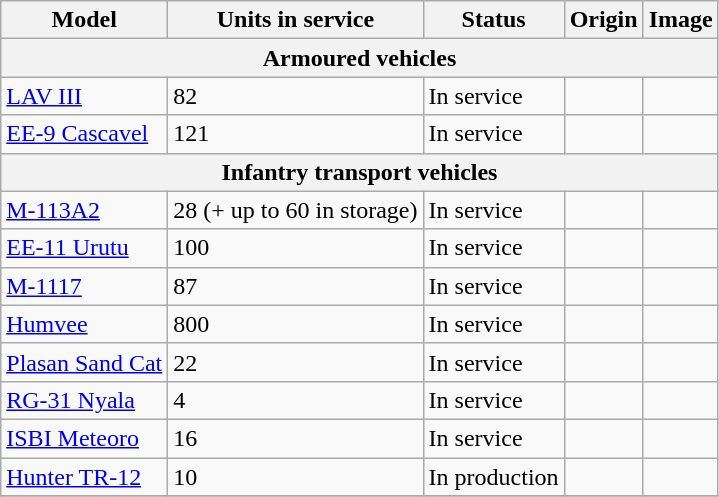<table class="wikitable">
<tr>
<th>Model</th>
<th>Units in service</th>
<th>Status</th>
<th>Origin</th>
<th>Image</th>
</tr>
<tr>
<th colspan="5">Armoured vehicles</th>
</tr>
<tr>
<td><a href='#'>LAV III</a></td>
<td>82</td>
<td>In service</td>
<td></td>
<td></td>
</tr>
<tr>
<td><a href='#'>EE-9 Cascavel</a></td>
<td>121</td>
<td>In service</td>
<td></td>
<td></td>
</tr>
<tr>
<th colspan="5">Infantry transport vehicles</th>
</tr>
<tr>
<td><a href='#'>M-113A2</a></td>
<td>28 (+ up to 60 in storage)</td>
<td>In service</td>
<td></td>
<td></td>
</tr>
<tr>
<td><a href='#'>EE-11 Urutu</a></td>
<td>100</td>
<td>In service</td>
<td></td>
<td></td>
</tr>
<tr>
<td><a href='#'>M-1117</a></td>
<td>87</td>
<td>In service</td>
<td></td>
<td></td>
</tr>
<tr>
<td><a href='#'>Humvee</a></td>
<td>800</td>
<td>In service</td>
<td></td>
<td></td>
</tr>
<tr>
<td><a href='#'>Plasan Sand Cat</a></td>
<td>22</td>
<td>In service</td>
<td></td>
<td></td>
</tr>
<tr>
<td><a href='#'>RG-31 Nyala</a></td>
<td>4</td>
<td>In service</td>
<td></td>
<td></td>
</tr>
<tr>
<td><a href='#'>ISBI Meteoro</a></td>
<td>16</td>
<td>In service</td>
<td></td>
<td></td>
</tr>
<tr>
<td><a href='#'>Hunter TR-12</a></td>
<td>10</td>
<td>In production</td>
<td></td>
<td></td>
</tr>
<tr>
</tr>
</table>
